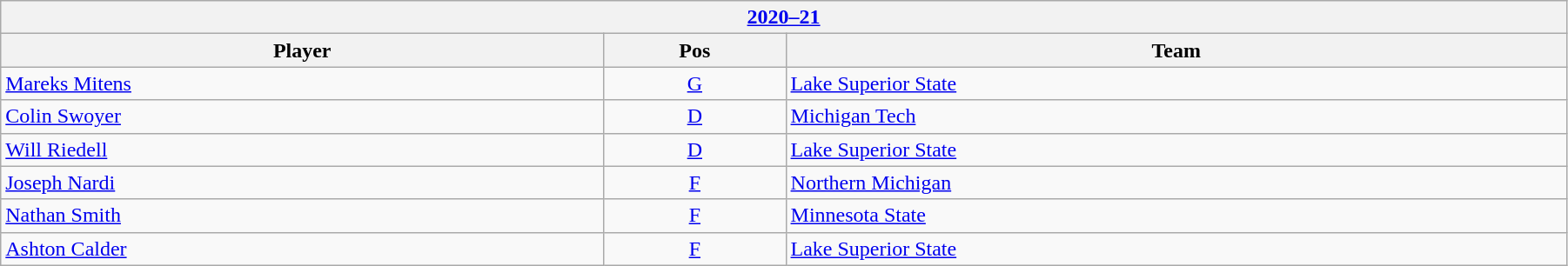<table class="wikitable" width=95%>
<tr>
<th colspan=3><a href='#'>2020–21</a></th>
</tr>
<tr>
<th>Player</th>
<th>Pos</th>
<th>Team</th>
</tr>
<tr>
<td><a href='#'>Mareks Mitens</a></td>
<td align=center><a href='#'>G</a></td>
<td><a href='#'>Lake Superior State</a></td>
</tr>
<tr>
<td><a href='#'>Colin Swoyer</a></td>
<td align=center><a href='#'>D</a></td>
<td><a href='#'>Michigan Tech</a></td>
</tr>
<tr>
<td><a href='#'>Will Riedell</a></td>
<td align=center><a href='#'>D</a></td>
<td><a href='#'>Lake Superior State</a></td>
</tr>
<tr>
<td><a href='#'>Joseph Nardi</a></td>
<td align=center><a href='#'>F</a></td>
<td><a href='#'>Northern Michigan</a></td>
</tr>
<tr>
<td><a href='#'>Nathan Smith</a></td>
<td align=center><a href='#'>F</a></td>
<td><a href='#'>Minnesota State</a></td>
</tr>
<tr>
<td><a href='#'>Ashton Calder</a></td>
<td align=center><a href='#'>F</a></td>
<td><a href='#'>Lake Superior State</a></td>
</tr>
</table>
